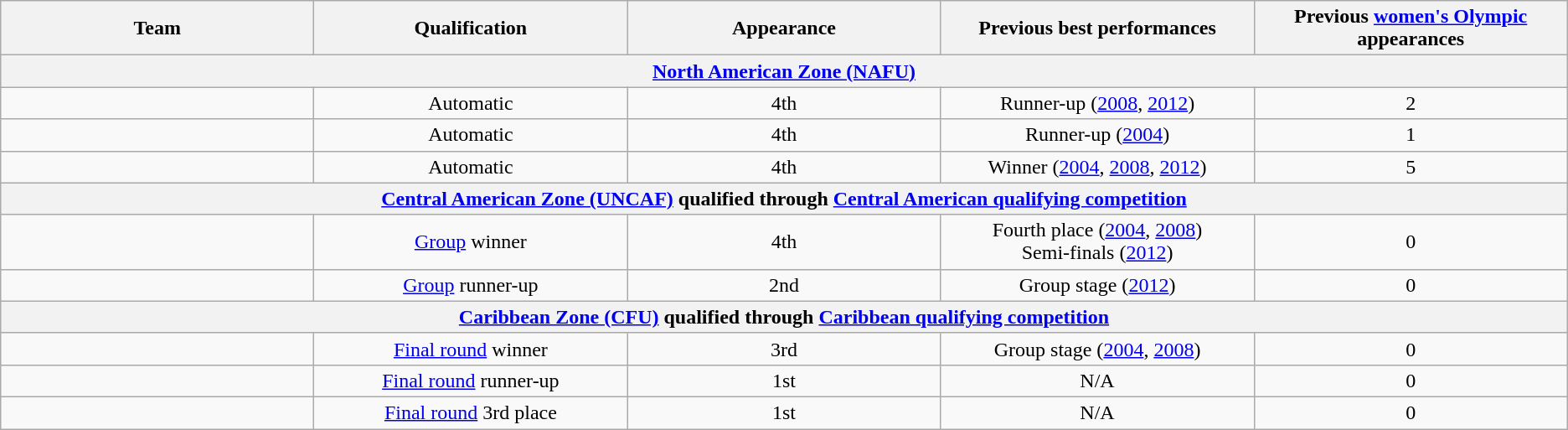<table class="wikitable">
<tr>
<th width=20%>Team</th>
<th width=20%>Qualification</th>
<th width=20%>Appearance</th>
<th width=20%>Previous best performances</th>
<th width=20%>Previous <a href='#'>women's Olympic</a> appearances</th>
</tr>
<tr>
<th colspan=5><strong><a href='#'>North American Zone (NAFU)</a></strong></th>
</tr>
<tr>
<td align=left></td>
<td align=center>Automatic</td>
<td align=center>4th</td>
<td align=center>Runner-up (<a href='#'>2008</a>, <a href='#'>2012</a>)</td>
<td align=center>2</td>
</tr>
<tr>
<td align=left></td>
<td align=center>Automatic</td>
<td align=center>4th</td>
<td align=center>Runner-up (<a href='#'>2004</a>)</td>
<td align=center>1</td>
</tr>
<tr>
<td align=left></td>
<td align=center>Automatic</td>
<td align=center>4th</td>
<td align=center>Winner (<a href='#'>2004</a>, <a href='#'>2008</a>, <a href='#'>2012</a>)</td>
<td align=center>5</td>
</tr>
<tr>
<th colspan=5><strong><a href='#'>Central American Zone (UNCAF)</a> qualified through <a href='#'>Central American qualifying competition</a></strong></th>
</tr>
<tr>
<td align=left></td>
<td align=center><a href='#'>Group</a> winner</td>
<td align=center>4th</td>
<td align=center>Fourth place (<a href='#'>2004</a>, <a href='#'>2008</a>)<br>Semi-finals (<a href='#'>2012</a>)</td>
<td align=center>0</td>
</tr>
<tr>
<td align=left></td>
<td align=center><a href='#'>Group</a> runner-up</td>
<td align=center>2nd</td>
<td align=center>Group stage (<a href='#'>2012</a>)</td>
<td align=center>0</td>
</tr>
<tr>
<th colspan=5><strong><a href='#'>Caribbean Zone (CFU)</a> qualified through <a href='#'>Caribbean qualifying competition</a></strong></th>
</tr>
<tr>
<td align=left></td>
<td align=center><a href='#'>Final round</a> winner</td>
<td align=center>3rd</td>
<td align=center>Group stage (<a href='#'>2004</a>, <a href='#'>2008</a>)</td>
<td align=center>0</td>
</tr>
<tr>
<td align=left></td>
<td align=center><a href='#'>Final round</a> runner-up</td>
<td align=center>1st</td>
<td align=center>N/A</td>
<td align=center>0</td>
</tr>
<tr>
<td align=left></td>
<td align=center><a href='#'>Final round</a> 3rd place</td>
<td align=center>1st</td>
<td align=center>N/A</td>
<td align=center>0</td>
</tr>
</table>
